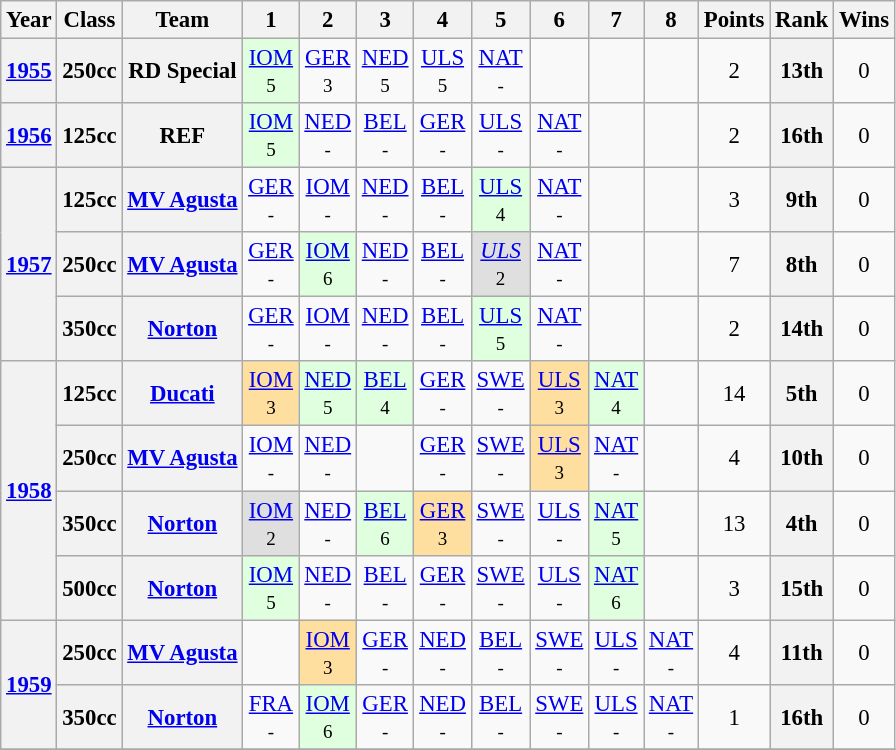<table class="wikitable" style="text-align:center; font-size:95%">
<tr>
<th>Year</th>
<th>Class</th>
<th>Team</th>
<th>1</th>
<th>2</th>
<th>3</th>
<th>4</th>
<th>5</th>
<th>6</th>
<th>7</th>
<th>8</th>
<th>Points</th>
<th>Rank</th>
<th>Wins</th>
</tr>
<tr>
<th><a href='#'>1955</a></th>
<th>250cc</th>
<th>RD Special</th>
<td style="background:#DFFFDF;"><a href='#'>IOM</a><br><small>5</small></td>
<td><a href='#'>GER</a><br><small>3</small></td>
<td><a href='#'>NED</a><br><small>5</small></td>
<td><a href='#'>ULS</a><br><small>5</small></td>
<td><a href='#'>NAT</a><br><small>-</small></td>
<td></td>
<td></td>
<td></td>
<td>2</td>
<th>13th</th>
<td>0</td>
</tr>
<tr>
<th><a href='#'>1956</a></th>
<th>125cc</th>
<th>REF</th>
<td style="background:#DFFFDF;"><a href='#'>IOM</a><br><small>5</small></td>
<td><a href='#'>NED</a><br><small>-</small></td>
<td><a href='#'>BEL</a><br><small>-</small></td>
<td><a href='#'>GER</a><br><small>-</small></td>
<td><a href='#'>ULS</a><br><small>-</small></td>
<td><a href='#'>NAT</a><br><small>-</small></td>
<td></td>
<td></td>
<td>2</td>
<th>16th</th>
<td>0</td>
</tr>
<tr>
<th rowspan=3><a href='#'>1957</a></th>
<th>125cc</th>
<th><a href='#'>MV Agusta</a></th>
<td><a href='#'>GER</a><br><small>-</small></td>
<td><a href='#'>IOM</a><br><small>-</small></td>
<td><a href='#'>NED</a><br><small>-</small></td>
<td><a href='#'>BEL</a><br><small>-</small></td>
<td style="background:#DFFFDF;"><a href='#'>ULS</a><br><small>4</small></td>
<td><a href='#'>NAT</a><br><small>-</small></td>
<td></td>
<td></td>
<td>3</td>
<th>9th</th>
<td>0</td>
</tr>
<tr>
<th>250cc</th>
<th><a href='#'>MV Agusta</a></th>
<td><a href='#'>GER</a><br><small>-</small></td>
<td style="background:#DFFFDF;"><a href='#'>IOM</a><br><small>6</small></td>
<td><a href='#'>NED</a><br><small>-</small></td>
<td><a href='#'>BEL</a><br><small>-</small></td>
<td style="background:#DFDFDF;"><em><a href='#'>ULS</a></em><br><small>2</small></td>
<td><a href='#'>NAT</a><br><small>-</small></td>
<td></td>
<td></td>
<td>7</td>
<th>8th</th>
<td>0</td>
</tr>
<tr>
<th>350cc</th>
<th><a href='#'>Norton</a></th>
<td><a href='#'>GER</a><br><small>-</small></td>
<td><a href='#'>IOM</a><br><small>-</small></td>
<td><a href='#'>NED</a><br><small>-</small></td>
<td><a href='#'>BEL</a><br><small>-</small></td>
<td style="background:#DFFFDF;"><a href='#'>ULS</a><br><small>5</small></td>
<td><a href='#'>NAT</a><br><small>-</small></td>
<td></td>
<td></td>
<td>2</td>
<th>14th</th>
<td>0</td>
</tr>
<tr>
<th rowspan=4><a href='#'>1958</a></th>
<th>125cc</th>
<th><a href='#'>Ducati</a></th>
<td style="background:#FFDF9F;"><a href='#'>IOM</a><br><small>3</small></td>
<td style="background:#DFFFDF;"><a href='#'>NED</a><br><small>5</small></td>
<td style="background:#DFFFDF;"><a href='#'>BEL</a><br><small>4</small></td>
<td><a href='#'>GER</a><br><small>-</small></td>
<td><a href='#'>SWE</a><br><small>-</small></td>
<td style="background:#FFDF9F;"><a href='#'>ULS</a><br><small>3</small></td>
<td style="background:#DFFFDF;"><a href='#'>NAT</a><br><small>4</small></td>
<td></td>
<td>14</td>
<th>5th</th>
<td>0</td>
</tr>
<tr>
<th>250cc</th>
<th><a href='#'>MV Agusta</a></th>
<td><a href='#'>IOM</a><br><small>-</small></td>
<td><a href='#'>NED</a><br><small>-</small></td>
<td></td>
<td><a href='#'>GER</a><br><small>-</small></td>
<td><a href='#'>SWE</a><br><small>-</small></td>
<td style="background:#FFDF9F;"><a href='#'>ULS</a><br><small>3</small></td>
<td><a href='#'>NAT</a><br><small>-</small></td>
<td></td>
<td>4</td>
<th>10th</th>
<td>0</td>
</tr>
<tr>
<th>350cc</th>
<th><a href='#'>Norton</a></th>
<td style="background:#DFDFDF;"><a href='#'>IOM</a><br><small>2</small></td>
<td><a href='#'>NED</a><br><small>-</small></td>
<td style="background:#DFFFDF;"><a href='#'>BEL</a><br><small>6</small></td>
<td style="background:#FFDF9F;"><a href='#'>GER</a><br><small>3</small></td>
<td><a href='#'>SWE</a><br><small>-</small></td>
<td><a href='#'>ULS</a><br><small>-</small></td>
<td style="background:#DFFFDF;"><a href='#'>NAT</a><br><small>5</small></td>
<td></td>
<td>13</td>
<th>4th</th>
<td>0</td>
</tr>
<tr>
<th>500cc</th>
<th><a href='#'>Norton</a></th>
<td style="background:#DFFFDF;"><a href='#'>IOM</a><br><small>5</small></td>
<td><a href='#'>NED</a><br><small>-</small></td>
<td><a href='#'>BEL</a><br><small>-</small></td>
<td><a href='#'>GER</a><br><small>-</small></td>
<td><a href='#'>SWE</a><br><small>-</small></td>
<td><a href='#'>ULS</a><br><small>-</small></td>
<td style="background:#DFFFDF;"><a href='#'>NAT</a><br><small>6</small></td>
<td></td>
<td>3</td>
<th>15th</th>
<td>0</td>
</tr>
<tr>
<th rowspan=2><a href='#'>1959</a></th>
<th>250cc</th>
<th><a href='#'>MV Agusta</a></th>
<td></td>
<td style="background:#FFDF9F;"><a href='#'>IOM</a><br><small>3</small></td>
<td><a href='#'>GER</a><br><small>-</small></td>
<td><a href='#'>NED</a><br><small>-</small></td>
<td><a href='#'>BEL</a><br><small>-</small></td>
<td><a href='#'>SWE</a><br><small>-</small></td>
<td><a href='#'>ULS</a><br><small>-</small></td>
<td><a href='#'>NAT</a><br><small>-</small></td>
<td>4</td>
<th>11th</th>
<td>0</td>
</tr>
<tr>
<th>350cc</th>
<th><a href='#'>Norton</a></th>
<td><a href='#'>FRA</a><br><small>-</small></td>
<td style="background:#DFFFDF;"><a href='#'>IOM</a><br><small>6</small></td>
<td><a href='#'>GER</a><br><small>-</small></td>
<td><a href='#'>NED</a><br><small>-</small></td>
<td><a href='#'>BEL</a><br><small>-</small></td>
<td><a href='#'>SWE</a><br><small>-</small></td>
<td><a href='#'>ULS</a><br><small>-</small></td>
<td><a href='#'>NAT</a><br><small>-</small></td>
<td>1</td>
<th>16th</th>
<td>0</td>
</tr>
<tr>
</tr>
</table>
